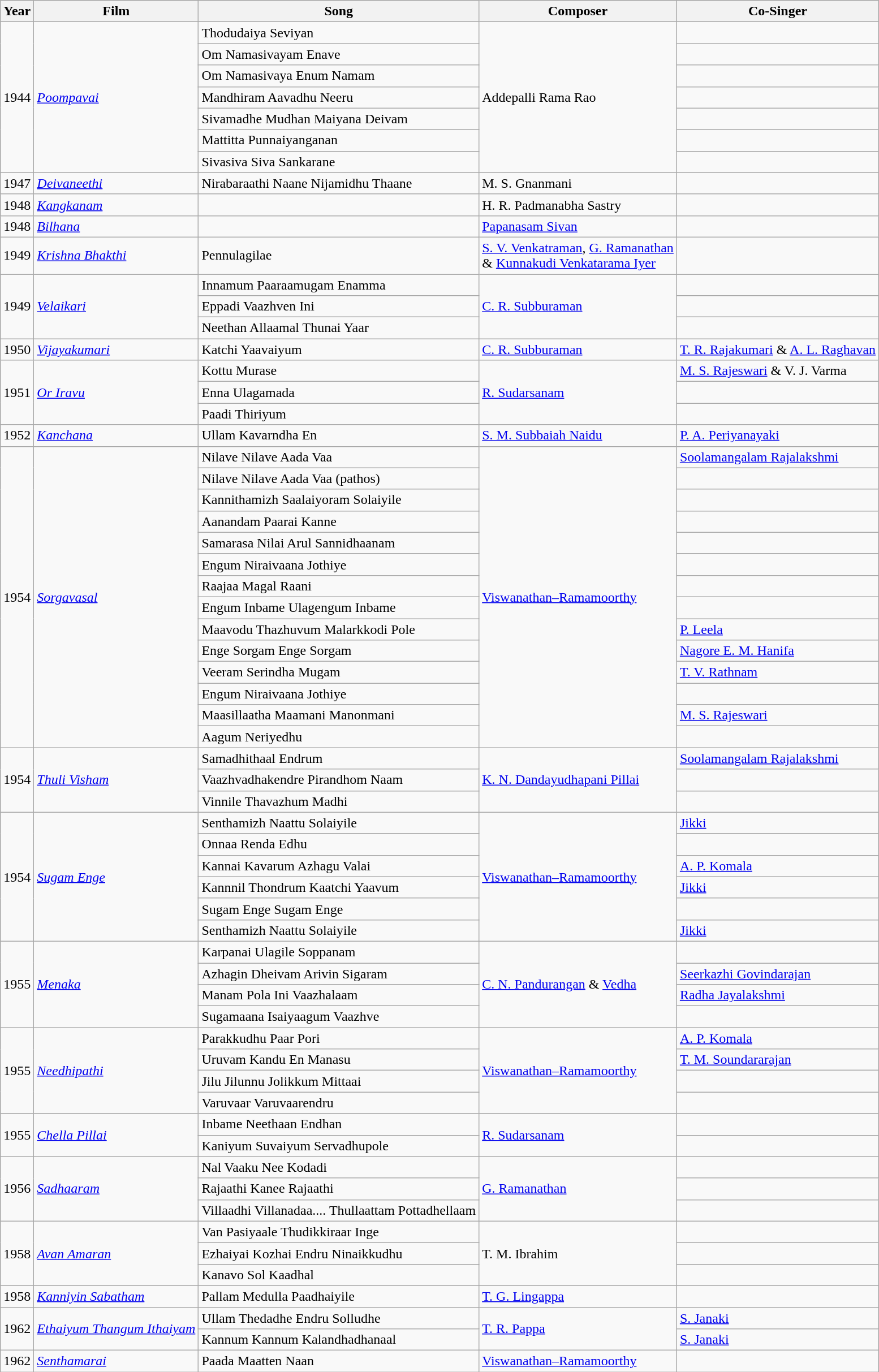<table class="wikitable">
<tr>
<th>Year</th>
<th>Film</th>
<th>Song</th>
<th>Composer</th>
<th>Co-Singer</th>
</tr>
<tr>
<td rowspan=7>1944</td>
<td rowspan=7><em><a href='#'>Poompavai</a></em></td>
<td>Thodudaiya Seviyan</td>
<td rowspan=7>Addepalli Rama Rao</td>
<td></td>
</tr>
<tr>
<td>Om Namasivayam Enave</td>
<td></td>
</tr>
<tr>
<td>Om Namasivaya Enum Namam</td>
<td></td>
</tr>
<tr>
<td>Mandhiram Aavadhu Neeru</td>
<td></td>
</tr>
<tr>
<td>Sivamadhe Mudhan Maiyana Deivam</td>
<td></td>
</tr>
<tr>
<td>Mattitta Punnaiyanganan</td>
<td></td>
</tr>
<tr>
<td>Sivasiva Siva Sankarane</td>
<td></td>
</tr>
<tr>
<td>1947</td>
<td><em><a href='#'>Deivaneethi</a></em></td>
<td>Nirabaraathi Naane Nijamidhu Thaane</td>
<td>M. S. Gnanmani</td>
<td></td>
</tr>
<tr>
<td>1948</td>
<td><em><a href='#'>Kangkanam</a></em></td>
<td></td>
<td>H. R. Padmanabha Sastry</td>
<td></td>
</tr>
<tr>
<td>1948</td>
<td><em><a href='#'>Bilhana</a></em></td>
<td></td>
<td><a href='#'>Papanasam Sivan</a></td>
</tr>
<tr>
<td>1949</td>
<td><em><a href='#'>Krishna Bhakthi</a></em></td>
<td>Pennulagilae</td>
<td><a href='#'>S. V. Venkatraman</a>, <a href='#'>G. Ramanathan</a><br>& <a href='#'>Kunnakudi Venkatarama Iyer</a></td>
<td></td>
</tr>
<tr>
<td rowspan=3>1949</td>
<td rowspan=3><em><a href='#'>Velaikari</a></em></td>
<td>Innamum Paaraamugam Enamma</td>
<td rowspan=3><a href='#'>C. R. Subburaman</a></td>
<td></td>
</tr>
<tr>
<td>Eppadi Vaazhven Ini</td>
<td></td>
</tr>
<tr>
<td>Neethan Allaamal Thunai Yaar</td>
<td></td>
</tr>
<tr>
<td>1950</td>
<td><em><a href='#'>Vijayakumari</a></em></td>
<td>Katchi Yaavaiyum</td>
<td><a href='#'>C. R. Subburaman</a></td>
<td><a href='#'>T. R. Rajakumari</a> & <a href='#'>A. L. Raghavan</a></td>
</tr>
<tr>
<td rowspan=3>1951</td>
<td rowspan=3><em><a href='#'>Or Iravu</a></em></td>
<td>Kottu Murase</td>
<td rowspan=3><a href='#'>R. Sudarsanam</a></td>
<td><a href='#'>M. S. Rajeswari</a> & V. J. Varma</td>
</tr>
<tr>
<td>Enna Ulagamada</td>
<td></td>
</tr>
<tr>
<td>Paadi Thiriyum</td>
<td></td>
</tr>
<tr>
<td>1952</td>
<td><em><a href='#'>Kanchana</a></em></td>
<td>Ullam Kavarndha En</td>
<td><a href='#'>S. M. Subbaiah Naidu</a></td>
<td><a href='#'>P. A. Periyanayaki</a></td>
</tr>
<tr>
<td rowspan=14>1954</td>
<td rowspan=14><em><a href='#'>Sorgavasal</a></em></td>
<td>Nilave Nilave Aada Vaa</td>
<td rowspan=14><a href='#'>Viswanathan–Ramamoorthy</a></td>
<td><a href='#'>Soolamangalam Rajalakshmi</a></td>
</tr>
<tr>
<td>Nilave Nilave Aada Vaa (pathos)</td>
<td></td>
</tr>
<tr>
<td>Kannithamizh Saalaiyoram Solaiyile</td>
<td></td>
</tr>
<tr>
<td>Aanandam Paarai Kanne</td>
<td></td>
</tr>
<tr>
<td>Samarasa Nilai Arul Sannidhaanam</td>
<td></td>
</tr>
<tr>
<td>Engum Niraivaana Jothiye</td>
<td></td>
</tr>
<tr>
<td>Raajaa Magal Raani</td>
<td></td>
</tr>
<tr>
<td>Engum Inbame Ulagengum Inbame</td>
<td></td>
</tr>
<tr>
<td>Maavodu Thazhuvum Malarkkodi Pole</td>
<td><a href='#'>P. Leela</a></td>
</tr>
<tr>
<td>Enge Sorgam Enge Sorgam</td>
<td><a href='#'>Nagore E. M. Hanifa</a></td>
</tr>
<tr>
<td>Veeram Serindha Mugam</td>
<td><a href='#'>T. V. Rathnam</a></td>
</tr>
<tr>
<td>Engum Niraivaana Jothiye</td>
<td></td>
</tr>
<tr>
<td>Maasillaatha Maamani Manonmani</td>
<td><a href='#'>M. S. Rajeswari</a></td>
</tr>
<tr>
<td>Aagum Neriyedhu</td>
<td></td>
</tr>
<tr>
<td rowspan=3>1954</td>
<td rowspan=3><em><a href='#'>Thuli Visham</a></em></td>
<td>Samadhithaal Endrum</td>
<td rowspan=3><a href='#'>K. N. Dandayudhapani Pillai</a></td>
<td><a href='#'>Soolamangalam Rajalakshmi</a></td>
</tr>
<tr>
<td>Vaazhvadhakendre Pirandhom Naam</td>
<td></td>
</tr>
<tr>
<td>Vinnile Thavazhum Madhi</td>
<td></td>
</tr>
<tr>
<td rowspan=6>1954</td>
<td rowspan=6><em><a href='#'>Sugam Enge</a></em></td>
<td>Senthamizh Naattu Solaiyile</td>
<td rowspan=6><a href='#'>Viswanathan–Ramamoorthy</a></td>
<td><a href='#'>Jikki</a></td>
</tr>
<tr>
<td>Onnaa Renda Edhu</td>
<td></td>
</tr>
<tr>
<td>Kannai Kavarum Azhagu Valai</td>
<td><a href='#'>A. P. Komala</a></td>
</tr>
<tr>
<td>Kannnil Thondrum Kaatchi Yaavum</td>
<td><a href='#'>Jikki</a></td>
</tr>
<tr>
<td>Sugam Enge Sugam Enge</td>
</tr>
<tr>
<td>Senthamizh Naattu Solaiyile</td>
<td><a href='#'>Jikki</a></td>
</tr>
<tr>
<td rowspan=4>1955</td>
<td rowspan=4><em><a href='#'>Menaka</a></em></td>
<td>Karpanai Ulagile Soppanam</td>
<td rowspan=4><a href='#'>C. N. Pandurangan</a> & <a href='#'>Vedha</a></td>
<td></td>
</tr>
<tr>
<td>Azhagin Dheivam Arivin Sigaram</td>
<td><a href='#'>Seerkazhi Govindarajan</a></td>
</tr>
<tr>
<td>Manam Pola Ini Vaazhalaam</td>
<td><a href='#'>Radha Jayalakshmi</a></td>
</tr>
<tr>
<td>Sugamaana Isaiyaagum Vaazhve</td>
<td></td>
</tr>
<tr>
<td rowspan=4>1955</td>
<td rowspan=4><em><a href='#'>Needhipathi</a></em></td>
<td>Parakkudhu Paar Pori</td>
<td rowspan=4><a href='#'>Viswanathan–Ramamoorthy</a></td>
<td><a href='#'>A. P. Komala</a></td>
</tr>
<tr>
<td>Uruvam Kandu En Manasu</td>
<td><a href='#'>T. M. Soundararajan</a></td>
</tr>
<tr>
<td>Jilu Jilunnu Jolikkum Mittaai</td>
<td></td>
</tr>
<tr>
<td>Varuvaar Varuvaarendru</td>
<td></td>
</tr>
<tr>
<td rowspan=2>1955</td>
<td rowspan=2><em><a href='#'>Chella Pillai</a></em></td>
<td>Inbame Neethaan Endhan</td>
<td rowspan=2><a href='#'>R. Sudarsanam</a></td>
<td></td>
</tr>
<tr>
<td>Kaniyum Suvaiyum Servadhupole</td>
<td></td>
</tr>
<tr>
<td rowspan=3>1956</td>
<td rowspan=3><em><a href='#'>Sadhaaram</a></em></td>
<td>Nal Vaaku Nee Kodadi</td>
<td rowspan=3><a href='#'>G. Ramanathan</a></td>
<td></td>
</tr>
<tr>
<td>Rajaathi Kanee Rajaathi</td>
<td></td>
</tr>
<tr>
<td>Villaadhi Villanadaa.... Thullaattam Pottadhellaam</td>
<td></td>
</tr>
<tr>
<td rowspan=3>1958</td>
<td rowspan=3><em><a href='#'>Avan Amaran</a></em></td>
<td>Van Pasiyaale Thudikkiraar Inge</td>
<td rowspan=3>T. M. Ibrahim</td>
<td></td>
</tr>
<tr>
<td>Ezhaiyai Kozhai Endru Ninaikkudhu</td>
<td></td>
</tr>
<tr>
<td>Kanavo Sol Kaadhal</td>
<td></td>
</tr>
<tr>
<td>1958</td>
<td><em><a href='#'>Kanniyin Sabatham</a></em></td>
<td>Pallam Medulla Paadhaiyile</td>
<td><a href='#'>T. G. Lingappa</a></td>
<td></td>
</tr>
<tr>
<td rowspan=2>1962</td>
<td rowspan=2><em><a href='#'>Ethaiyum Thangum Ithaiyam</a></em></td>
<td>Ullam Thedadhe Endru Solludhe</td>
<td rowspan=2><a href='#'>T. R. Pappa</a></td>
<td><a href='#'>S. Janaki</a></td>
</tr>
<tr>
<td>Kannum Kannum Kalandhadhanaal</td>
<td><a href='#'>S. Janaki</a></td>
</tr>
<tr>
<td>1962</td>
<td><em><a href='#'>Senthamarai</a></em></td>
<td>Paada Maatten Naan</td>
<td><a href='#'>Viswanathan–Ramamoorthy</a></td>
</tr>
</table>
